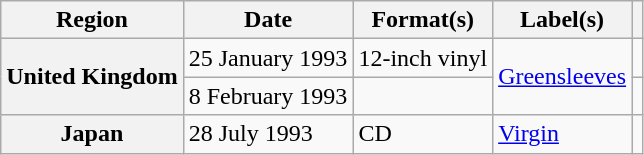<table class="wikitable plainrowheaders">
<tr>
<th scope="col">Region</th>
<th scope="col">Date</th>
<th scope="col">Format(s)</th>
<th scope="col">Label(s)</th>
<th scope="col"></th>
</tr>
<tr>
<th scope="row" rowspan="2">United Kingdom</th>
<td>25 January 1993</td>
<td>12-inch vinyl</td>
<td rowspan="2"><a href='#'>Greensleeves</a></td>
<td></td>
</tr>
<tr>
<td>8 February 1993</td>
<td></td>
<td></td>
</tr>
<tr>
<th scope="row">Japan</th>
<td>28 July 1993</td>
<td>CD</td>
<td><a href='#'>Virgin</a></td>
<td></td>
</tr>
</table>
